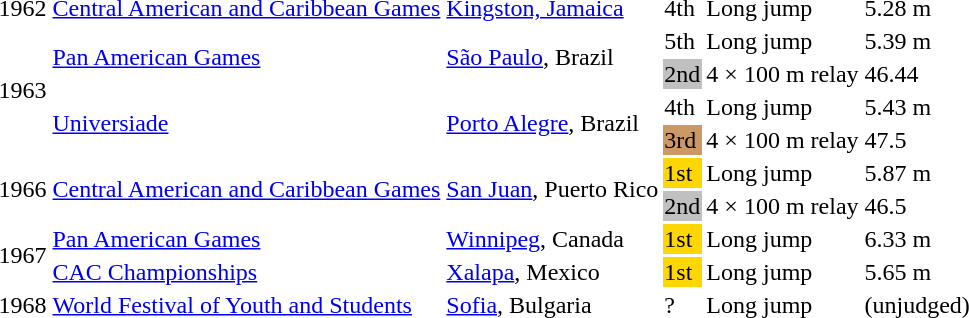<table>
<tr>
<td>1962</td>
<td><a href='#'>Central American and Caribbean Games</a></td>
<td><a href='#'>Kingston, Jamaica</a></td>
<td>4th</td>
<td>Long jump</td>
<td>5.28 m</td>
</tr>
<tr>
<td rowspan=4>1963</td>
<td rowspan=2><a href='#'>Pan American Games</a></td>
<td rowspan=2><a href='#'>São Paulo</a>, Brazil</td>
<td>5th</td>
<td>Long jump</td>
<td>5.39 m</td>
</tr>
<tr>
<td bgcolor=silver>2nd</td>
<td>4 × 100 m relay</td>
<td>46.44</td>
</tr>
<tr>
<td rowspan=2><a href='#'>Universiade</a></td>
<td rowspan=2><a href='#'>Porto Alegre</a>, Brazil</td>
<td>4th</td>
<td>Long jump</td>
<td>5.43 m</td>
</tr>
<tr>
<td bgcolor=cc9966>3rd</td>
<td>4 × 100 m relay</td>
<td>47.5</td>
</tr>
<tr>
<td rowspan=2>1966</td>
<td rowspan=2><a href='#'>Central American and Caribbean Games</a></td>
<td rowspan=2><a href='#'>San Juan</a>, Puerto Rico</td>
<td bgcolor=gold>1st</td>
<td>Long jump</td>
<td>5.87 m</td>
</tr>
<tr>
<td bgcolor=silver>2nd</td>
<td>4 × 100 m relay</td>
<td>46.5</td>
</tr>
<tr>
<td rowspan=2>1967</td>
<td><a href='#'>Pan American Games</a></td>
<td><a href='#'>Winnipeg</a>, Canada</td>
<td bgcolor=gold>1st</td>
<td>Long jump</td>
<td>6.33 m</td>
</tr>
<tr>
<td><a href='#'>CAC Championships</a></td>
<td><a href='#'>Xalapa</a>, Mexico</td>
<td bgcolor=gold>1st</td>
<td>Long jump</td>
<td>5.65 m</td>
</tr>
<tr>
<td>1968</td>
<td><a href='#'>World Festival of Youth and Students</a></td>
<td><a href='#'>Sofia</a>, Bulgaria</td>
<td>?</td>
<td>Long jump</td>
<td>(unjudged)</td>
</tr>
</table>
